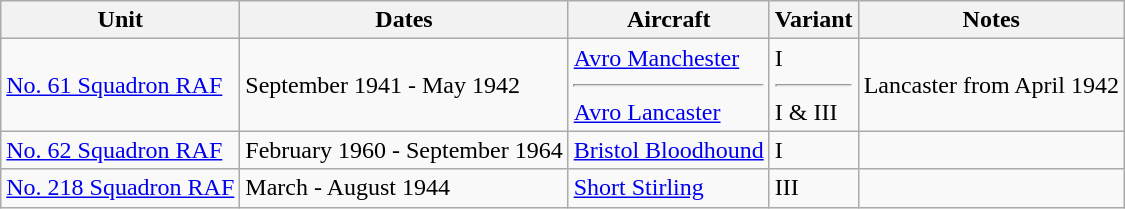<table class="wikitable">
<tr>
<th>Unit</th>
<th>Dates</th>
<th>Aircraft</th>
<th>Variant</th>
<th>Notes</th>
</tr>
<tr>
<td><a href='#'>No. 61 Squadron RAF</a></td>
<td>September 1941 - May 1942</td>
<td><a href='#'>Avro Manchester</a><hr><a href='#'>Avro Lancaster</a></td>
<td>I<hr>I & III</td>
<td>Lancaster from April 1942</td>
</tr>
<tr>
<td><a href='#'>No. 62 Squadron RAF</a></td>
<td>February 1960 - September 1964</td>
<td><a href='#'>Bristol Bloodhound</a></td>
<td>I</td>
<td></td>
</tr>
<tr>
<td><a href='#'>No. 218 Squadron RAF</a></td>
<td>March - August 1944</td>
<td><a href='#'>Short Stirling</a></td>
<td>III</td>
<td></td>
</tr>
</table>
